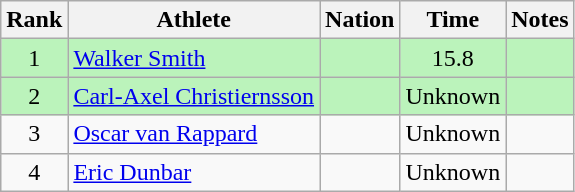<table class="wikitable sortable" style="text-align:center">
<tr>
<th>Rank</th>
<th>Athlete</th>
<th>Nation</th>
<th>Time</th>
<th>Notes</th>
</tr>
<tr bgcolor=bbf3bb>
<td>1</td>
<td align=left><a href='#'>Walker Smith</a></td>
<td align=left></td>
<td>15.8</td>
<td></td>
</tr>
<tr bgcolor=bbf3bb>
<td>2</td>
<td align=left><a href='#'>Carl-Axel Christiernsson</a></td>
<td align=left></td>
<td>Unknown</td>
<td></td>
</tr>
<tr>
<td>3</td>
<td align=left><a href='#'>Oscar van Rappard</a></td>
<td align=left></td>
<td>Unknown</td>
<td></td>
</tr>
<tr>
<td>4</td>
<td align=left><a href='#'>Eric Dunbar</a></td>
<td align=left></td>
<td>Unknown</td>
<td></td>
</tr>
</table>
